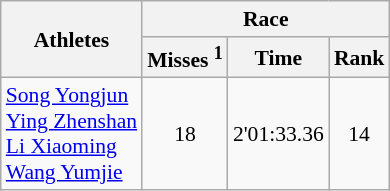<table class="wikitable" border="1" style="font-size:90%">
<tr>
<th rowspan=2>Athletes</th>
<th colspan=3>Race</th>
</tr>
<tr>
<th>Misses <sup>1</sup></th>
<th>Time</th>
<th>Rank</th>
</tr>
<tr>
<td><a href='#'>Song Yongjun</a><br><a href='#'>Ying Zhenshan</a><br><a href='#'>Li Xiaoming</a><br><a href='#'>Wang Yumjie</a></td>
<td align=center>18</td>
<td align=center>2'01:33.36</td>
<td align=center>14</td>
</tr>
</table>
